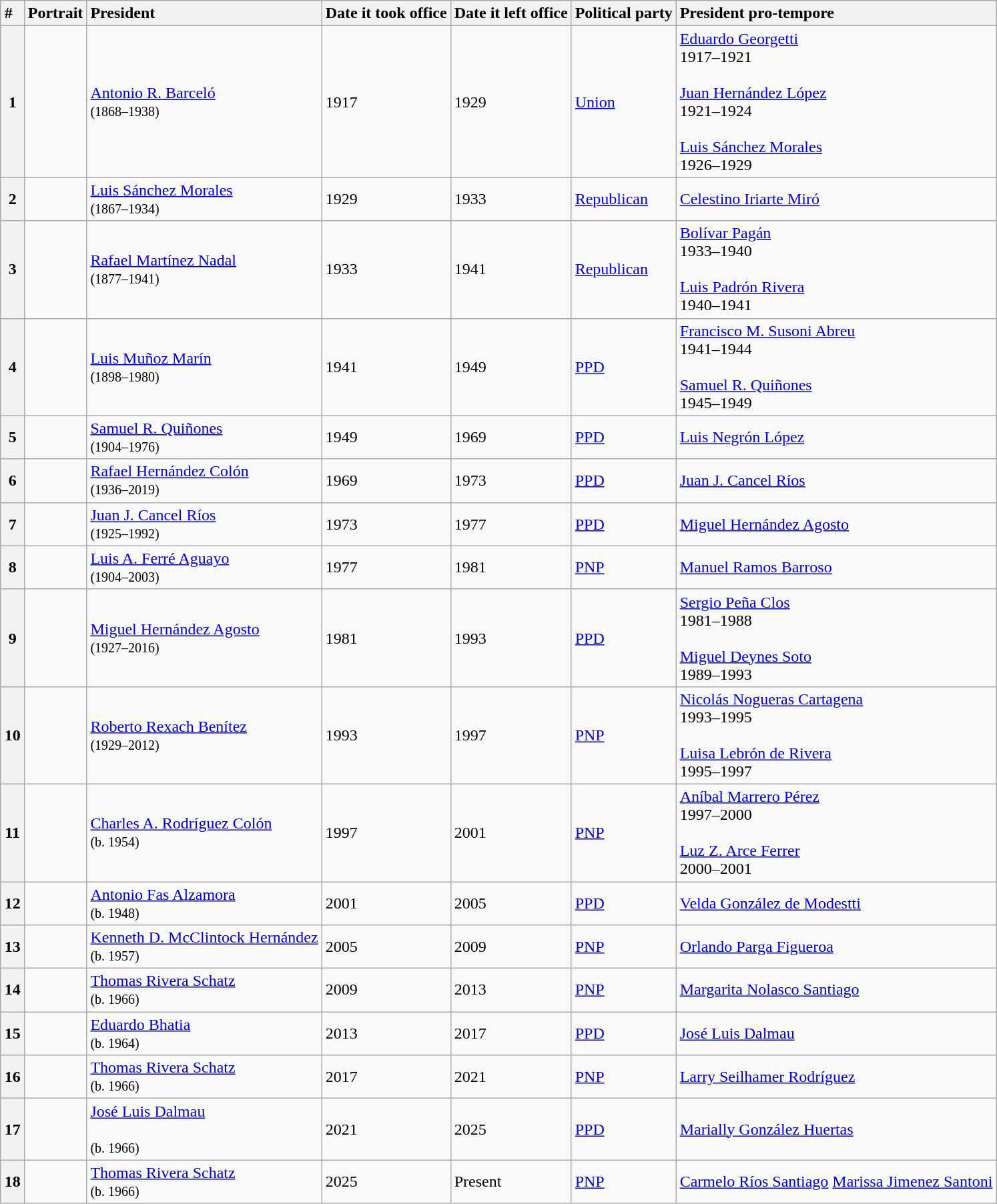<table class="wikitable sortable" style="margin: 0 auto">
<tr>
<th style="text-align: left">#</th>
<th style="text-align: left">Portrait</th>
<th style="text-align: left">President</th>
<th style="text-align: left">Date it took office</th>
<th style="text-align: left">Date it left office</th>
<th style="text-align: left">Political party</th>
<th style="text-align: left">President pro-tempore</th>
</tr>
<tr>
<th>1</th>
<td></td>
<td><a href='#'>Antonio R. Barceló</a> <br> <small> (1868–1938) </small></td>
<td>1917</td>
<td>1929</td>
<td><a href='#'>Union</a></td>
<td><a href='#'>Eduardo Georgetti</a><br>1917–1921<br><br><a href='#'>Juan Hernández López</a><br>1921–1924<br><br><a href='#'>Luis Sánchez Morales</a><br>1926–1929</td>
</tr>
<tr>
<th>2</th>
<td></td>
<td><a href='#'>Luis Sánchez Morales</a> <br> <small> (1867–1934) </small></td>
<td>1929</td>
<td>1933</td>
<td><a href='#'>Republican</a></td>
<td><a href='#'>Celestino Iriarte Miró</a></td>
</tr>
<tr>
<th>3</th>
<td></td>
<td><a href='#'>Rafael Martínez Nadal</a> <br> <small> (1877–1941) </small></td>
<td>1933</td>
<td>1941</td>
<td><a href='#'>Republican</a></td>
<td><a href='#'>Bolívar Pagán</a><br>1933–1940<br><br><a href='#'>Luis Padrón Rivera</a><br>1940–1941</td>
</tr>
<tr>
<th>4</th>
<td></td>
<td><a href='#'>Luis Muñoz Marín</a> <br> <small> (1898–1980) </small></td>
<td>1941</td>
<td>1949</td>
<td><a href='#'>PPD</a></td>
<td><a href='#'>Francisco M. Susoni Abreu</a><br>1941–1944<br><br><a href='#'>Samuel R. Quiñones</a><br>1945–1949</td>
</tr>
<tr>
<th>5</th>
<td></td>
<td><a href='#'>Samuel R. Quiñones</a> <br> <small> (1904–1976) </small></td>
<td>1949</td>
<td>1969</td>
<td><a href='#'>PPD</a></td>
<td><a href='#'>Luis Negrón López</a></td>
</tr>
<tr>
<th>6</th>
<td></td>
<td><a href='#'>Rafael Hernández Colón</a> <br> <small> (1936–2019) </small></td>
<td>1969</td>
<td>1973</td>
<td><a href='#'>PPD</a></td>
<td><a href='#'>Juan J. Cancel Ríos</a></td>
</tr>
<tr>
<th>7</th>
<td></td>
<td><a href='#'>Juan J. Cancel Ríos</a> <br> <small> (1925–1992) </small></td>
<td>1973</td>
<td>1977</td>
<td><a href='#'>PPD</a></td>
<td><a href='#'>Miguel Hernández Agosto</a></td>
</tr>
<tr>
<th>8</th>
<td></td>
<td><a href='#'>Luis A. Ferré Aguayo</a> <br> <small> (1904–2003) </small></td>
<td>1977</td>
<td>1981</td>
<td><a href='#'>PNP</a></td>
<td><a href='#'>Manuel Ramos Barroso</a></td>
</tr>
<tr>
<th>9</th>
<td></td>
<td><a href='#'>Miguel Hernández Agosto</a> <br> <small> (1927–2016) </small></td>
<td>1981</td>
<td>1993</td>
<td><a href='#'>PPD</a></td>
<td><a href='#'>Sergio Peña Clos</a><br>1981–1988<br><br><a href='#'>Miguel Deynes Soto</a><br>1989–1993</td>
</tr>
<tr>
<th>10</th>
<td></td>
<td><a href='#'>Roberto Rexach Benítez</a> <br> <small> (1929–2012) </small></td>
<td>1993</td>
<td>1997</td>
<td><a href='#'>PNP</a></td>
<td><a href='#'>Nicolás Nogueras Cartagena</a><br>1993–1995<br><br><a href='#'>Luisa Lebrón de Rivera</a><br>1995–1997</td>
</tr>
<tr>
<th>11</th>
<td></td>
<td><a href='#'>Charles A. Rodríguez Colón</a> <br> <small> (b. 1954) </small></td>
<td>1997</td>
<td>2001</td>
<td><a href='#'>PNP</a></td>
<td><a href='#'>Aníbal Marrero Pérez</a><br>1997–2000<br><br><a href='#'>Luz Z. Arce Ferrer</a><br>2000–2001</td>
</tr>
<tr>
<th>12</th>
<td></td>
<td><a href='#'>Antonio Fas Alzamora</a> <br> <small> (b. 1948) </small></td>
<td>2001</td>
<td>2005</td>
<td><a href='#'>PPD</a></td>
<td><a href='#'>Velda González de Modestti</a></td>
</tr>
<tr>
<th>13</th>
<td></td>
<td><a href='#'>Kenneth D. McClintock Hernández</a> <br> <small> (b. 1957) </small></td>
<td>2005</td>
<td>2009</td>
<td><a href='#'>PNP</a></td>
<td><a href='#'>Orlando Parga Figueroa</a></td>
</tr>
<tr>
<th>14</th>
<td></td>
<td><a href='#'>Thomas Rivera Schatz</a> <br> <small> (b. 1966) </small></td>
<td>2009</td>
<td>2013</td>
<td><a href='#'>PNP</a></td>
<td><a href='#'>Margarita Nolasco Santiago</a></td>
</tr>
<tr>
<th>15</th>
<td></td>
<td><a href='#'>Eduardo Bhatia</a> <br> <small> (b. 1964) </small></td>
<td>2013</td>
<td>2017</td>
<td><a href='#'>PPD</a></td>
<td><a href='#'>José Luis Dalmau</a></td>
</tr>
<tr>
<th>16</th>
<td></td>
<td><a href='#'>Thomas Rivera Schatz</a> <br> <small> (b. 1966) </small></td>
<td>2017</td>
<td>2021</td>
<td><a href='#'>PNP</a></td>
<td><a href='#'>Larry Seilhamer Rodríguez</a></td>
</tr>
<tr>
<th>17</th>
<td></td>
<td><a href='#'>José Luis Dalmau</a> <br><br><small> (b. 1966) </small></td>
<td>2021</td>
<td>2025</td>
<td><a href='#'>PPD</a></td>
<td><a href='#'>Marially González Huertas</a></td>
</tr>
<tr>
<th>18</th>
<td></td>
<td><a href='#'>Thomas Rivera Schatz</a> <br> <small> (b. 1966) </small></td>
<td>2025</td>
<td>Present</td>
<td><a href='#'>PNP</a></td>
<td><a href='#'>Carmelo Ríos Santiago</a> <a href='#'>Marissa Jimenez Santoni</a></td>
</tr>
</table>
